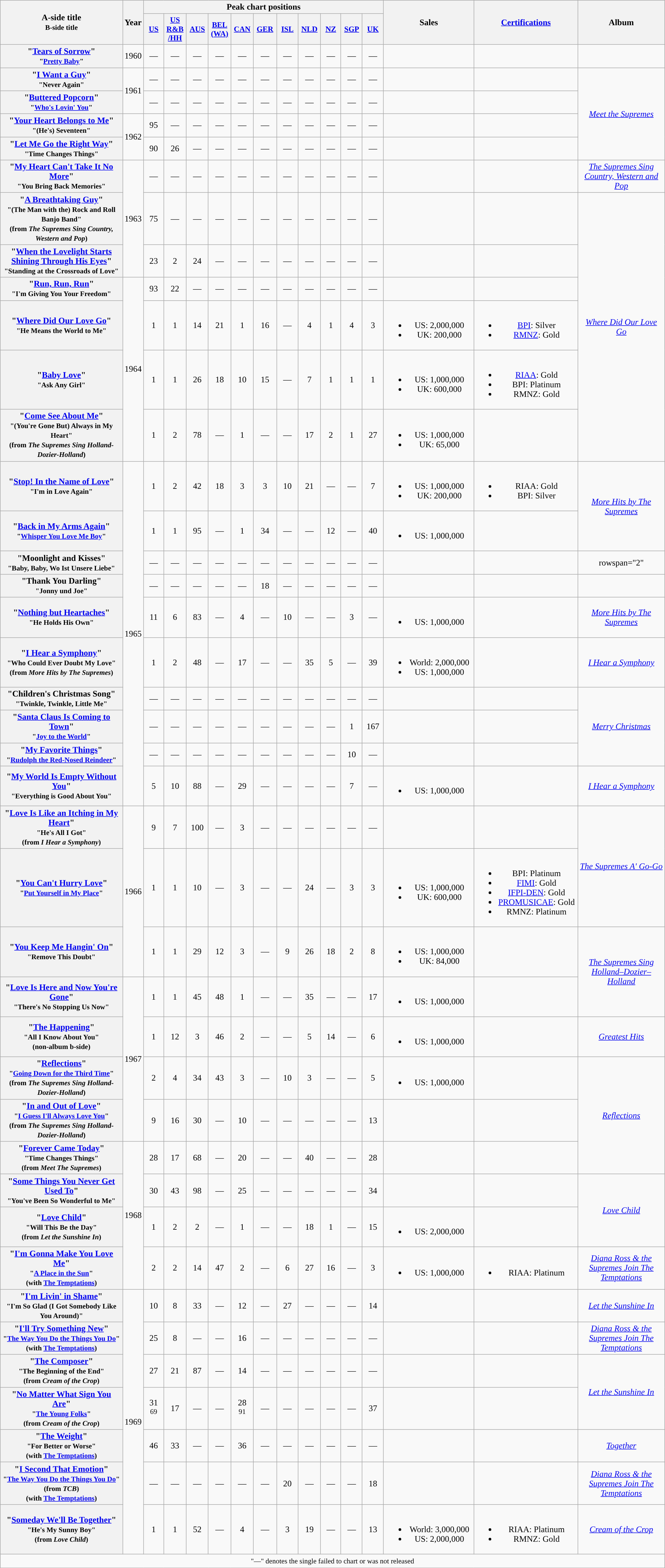<table class="wikitable plainrowheaders" style="text-align:center;">
<tr>
<th rowspan="2" style="width:18em;">A-side title<br><small>B-side title</small></th>
<th rowspan="2">Year</th>
<th colspan="11">Peak chart positions</th>
<th rowspan="2" scope="col" style="width:12em;">Sales</th>
<th rowspan="2" scope="col" style="width:13em;"><a href='#'>Certifications</a></th>
<th rowspan="2" scope="col" style="width:12em;">Album</th>
</tr>
<tr>
<th scope="col" style="width:2.6em; font-size:90%;"><a href='#'>US</a><br></th>
<th scope="col" style="width:2.6em; font-size:90%;"><a href='#'>US<br>R&B<br>/HH</a><br></th>
<th scope="col" style="width:2.6em; font-size:90%;"><a href='#'>AUS</a><br></th>
<th scope="col" style="width:2.6em; font-size:90%;"><a href='#'>BEL<br>(WA)</a><br></th>
<th scope="col" style="width:2.6em; font-size:90%;"><a href='#'>CAN</a><br></th>
<th scope="col" style="width:2.75em;font-size:90%;"><a href='#'>GER</a><br></th>
<th scope="col" style="width:2.75em;font-size:90%;"><a href='#'>ISL</a><br></th>
<th scope="col" style="width:2.6em; font-size:90%;"><a href='#'>NLD</a><br></th>
<th scope="col" style="width:2.6em; font-size:90%;"><a href='#'>NZ</a><br></th>
<th scope="col" style="width:2.5em; font-size:90%;"><a href='#'>SGP</a><br></th>
<th scope="col" style="width:2.6em; font-size:90%;"><a href='#'>UK</a><br></th>
</tr>
<tr>
<th scope="row">"<a href='#'>Tears of Sorrow</a>"<br><small>"<a href='#'>Pretty Baby</a>"</small></th>
<td>1960</td>
<td style="text-align:center;">—</td>
<td style="text-align:center;">—</td>
<td style="text-align:center;">—</td>
<td style="text-align:center;">—</td>
<td style="text-align:center;">—</td>
<td style="text-align:center;">—</td>
<td style="text-align:center;">—</td>
<td style="text-align:center;">—</td>
<td style="text-align:center;">—</td>
<td style="text-align:center;">—</td>
<td style="text-align:center;">—</td>
<td></td>
<td></td>
<td></td>
</tr>
<tr>
<th scope="row">"<a href='#'>I Want a Guy</a>"<br><small>"Never Again"</small></th>
<td rowspan="2">1961</td>
<td style="text-align:center;">—</td>
<td style="text-align:center;">—</td>
<td style="text-align:center;">—</td>
<td style="text-align:center;">—</td>
<td style="text-align:center;">—</td>
<td style="text-align:center;">—</td>
<td style="text-align:center;">—</td>
<td style="text-align:center;">—</td>
<td style="text-align:center;">—</td>
<td style="text-align:center;">—</td>
<td style="text-align:center;">—</td>
<td></td>
<td></td>
<td rowspan="4"><em><a href='#'>Meet the Supremes</a></em></td>
</tr>
<tr>
<th scope="row">"<a href='#'>Buttered Popcorn</a>" <br><small>"<a href='#'>Who's Lovin' You</a>" </small></th>
<td style="text-align:center;">—</td>
<td style="text-align:center;">—</td>
<td style="text-align:center;">—</td>
<td style="text-align:center;">—</td>
<td style="text-align:center;">—</td>
<td style="text-align:center;">—</td>
<td style="text-align:center;">—</td>
<td style="text-align:center;">—</td>
<td style="text-align:center;">—</td>
<td style="text-align:center;">—</td>
<td style="text-align:center;">—</td>
<td></td>
<td></td>
</tr>
<tr>
<th scope="row">"<a href='#'>Your Heart Belongs to Me</a>"<br><small>"(He's) Seventeen"</small></th>
<td rowspan="2">1962</td>
<td style="text-align:center;">95</td>
<td style="text-align:center;">—</td>
<td style="text-align:center;">—</td>
<td style="text-align:center;">—</td>
<td style="text-align:center;">—</td>
<td style="text-align:center;">—</td>
<td style="text-align:center;">—</td>
<td style="text-align:center;">—</td>
<td style="text-align:center;">—</td>
<td style="text-align:center;">—</td>
<td style="text-align:center;">—</td>
<td></td>
<td></td>
</tr>
<tr>
<th scope="row">"<a href='#'>Let Me Go the Right Way</a>"<br><small>"Time Changes Things"</small></th>
<td style="text-align:center;">90</td>
<td style="text-align:center;">26</td>
<td style="text-align:center;">—</td>
<td style="text-align:center;">—</td>
<td style="text-align:center;">—</td>
<td style="text-align:center;">—</td>
<td style="text-align:center;">—</td>
<td style="text-align:center;">—</td>
<td style="text-align:center;">—</td>
<td style="text-align:center;">—</td>
<td style="text-align:center;">—</td>
<td></td>
<td></td>
</tr>
<tr>
<th scope="row">"<a href='#'>My Heart Can't Take It No More</a>"<br><small>"You Bring Back Memories"</small></th>
<td rowspan="3">1963</td>
<td style="text-align:center;">—</td>
<td style="text-align:center;">—</td>
<td style="text-align:center;">—</td>
<td style="text-align:center;">—</td>
<td style="text-align:center;">—</td>
<td style="text-align:center;">—</td>
<td style="text-align:center;">—</td>
<td style="text-align:center;">—</td>
<td style="text-align:center;">—</td>
<td style="text-align:center;">—</td>
<td style="text-align:center;">—</td>
<td></td>
<td></td>
<td><em><a href='#'>The Supremes Sing Country, Western and Pop</a></em></td>
</tr>
<tr>
<th scope="row">"<a href='#'>A Breathtaking Guy</a>" <br><small>"(The Man with the) Rock and Roll Banjo Band"<br>(from <em>The Supremes Sing Country, Western and Pop</em>)</small></th>
<td style="text-align:center;">75</td>
<td style="text-align:center;">—</td>
<td style="text-align:center;">—</td>
<td style="text-align:center;">—</td>
<td style="text-align:center;">—</td>
<td style="text-align:center;">—</td>
<td style="text-align:center;">—</td>
<td style="text-align:center;">—</td>
<td style="text-align:center;">—</td>
<td style="text-align:center;">—</td>
<td style="text-align:center;">—</td>
<td></td>
<td></td>
<td rowspan="6"><em><a href='#'>Where Did Our Love Go</a></em></td>
</tr>
<tr>
<th scope="row">"<a href='#'>When the Lovelight Starts Shining Through His Eyes</a>" <br><small>"Standing at the Crossroads of Love"</small></th>
<td style="text-align:center;">23</td>
<td style="text-align:center;">2<br></td>
<td style="text-align:center;">24</td>
<td style="text-align:center;">—</td>
<td style="text-align:center;">—</td>
<td style="text-align:center;">—</td>
<td style="text-align:center;">—</td>
<td style="text-align:center;">—</td>
<td style="text-align:center;">—</td>
<td style="text-align:center;">—</td>
<td style="text-align:center;">—</td>
<td></td>
<td></td>
</tr>
<tr>
<th scope="row">"<a href='#'>Run, Run, Run</a>" <br><small>"I'm Giving You Your Freedom"</small></th>
<td rowspan="4">1964</td>
<td style="text-align:center;">93</td>
<td style="text-align:center;">22<br></td>
<td style="text-align:center;">—</td>
<td style="text-align:center;">—</td>
<td style="text-align:center;">—</td>
<td style="text-align:center;">—</td>
<td style="text-align:center;">—</td>
<td style="text-align:center;">—</td>
<td style="text-align:center;">—</td>
<td style="text-align:center;">—</td>
<td style="text-align:center;">—</td>
<td></td>
<td></td>
</tr>
<tr>
<th scope="row">"<a href='#'>Where Did Our Love Go</a>" <br><small>"He Means the World to Me"</small></th>
<td style="text-align:center;">1</td>
<td style="text-align:center;">1<br></td>
<td style="text-align:center;">14</td>
<td style="text-align:center;">21</td>
<td style="text-align:center;">1</td>
<td style="text-align:center;">16</td>
<td style="text-align:center;">—</td>
<td style="text-align:center;">4</td>
<td style="text-align:center;">1</td>
<td style="text-align:center;">4</td>
<td style="text-align:center;">3</td>
<td><br><ul><li>US: 2,000,000</li><li>UK: 200,000</li></ul></td>
<td><br><ul><li><a href='#'>BPI</a>: Silver</li><li><a href='#'>RMNZ</a>: Gold</li></ul></td>
</tr>
<tr>
<th scope="row">"<a href='#'>Baby Love</a>" <br><small>"Ask Any Girl"</small></th>
<td style="text-align:center;">1</td>
<td style="text-align:center;">1<br></td>
<td style="text-align:center;">26</td>
<td style="text-align:center;">18</td>
<td style="text-align:center;">10</td>
<td style="text-align:center;">15</td>
<td style="text-align:center;">—</td>
<td style="text-align:center;">7</td>
<td style="text-align:center;">1</td>
<td style="text-align:center;">1</td>
<td style="text-align:center;">1</td>
<td><br><ul><li>US: 1,000,000</li><li>UK: 600,000</li></ul></td>
<td><br><ul><li><a href='#'>RIAA</a>: Gold</li><li>BPI: Platinum</li><li>RMNZ: Gold</li></ul></td>
</tr>
<tr>
<th scope="row">"<a href='#'>Come See About Me</a>" <br><small>"(You're Gone But) Always in My Heart"<br>(from <em>The Supremes Sing Holland-Dozier-Holland</em>)</small></th>
<td style="text-align:center;">1</td>
<td style="text-align:center;">2<br></td>
<td style="text-align:center;">78</td>
<td style="text-align:center;">—</td>
<td style="text-align:center;">1</td>
<td style="text-align:center;">—</td>
<td style="text-align:center;">—</td>
<td style="text-align:center;">17</td>
<td style="text-align:center;">2</td>
<td style="text-align:center;">1</td>
<td style="text-align:center;">27</td>
<td><br><ul><li>US: 1,000,000</li><li>UK: 65,000</li></ul></td>
<td></td>
</tr>
<tr>
<th scope="row">"<a href='#'>Stop! In the Name of Love</a>"<br><small>"I'm in Love Again"</small></th>
<td rowspan="10">1965</td>
<td style="text-align:center;">1</td>
<td style="text-align:center;">2</td>
<td style="text-align:center;">42</td>
<td style="text-align:center;">18</td>
<td style="text-align:center;">3</td>
<td style="text-align:center;">3</td>
<td style="text-align:center;">10</td>
<td style="text-align:center;">21</td>
<td style="text-align:center;">—</td>
<td style="text-align:center;">—</td>
<td style="text-align:center;">7</td>
<td><br><ul><li>US: 1,000,000</li><li>UK: 200,000</li></ul></td>
<td><br><ul><li>RIAA: Gold</li><li>BPI: Silver</li></ul></td>
<td rowspan="2"><em><a href='#'>More Hits by The Supremes</a></em></td>
</tr>
<tr>
<th scope="row">"<a href='#'>Back in My Arms Again</a>"<br><small>"<a href='#'>Whisper You Love Me Boy</a>"</small></th>
<td style="text-align:center;">1</td>
<td style="text-align:center;">1</td>
<td style="text-align:center;">95</td>
<td style="text-align:center;">—</td>
<td style="text-align:center;">1</td>
<td style="text-align:center;">34</td>
<td style="text-align:center;">—</td>
<td style="text-align:center;">—</td>
<td style="text-align:center;">12</td>
<td style="text-align:center;">—</td>
<td style="text-align:center;">40</td>
<td><br><ul><li>US: 1,000,000</li></ul></td>
<td></td>
</tr>
<tr>
<th scope="row">"Moonlight and Kisses" <br><small>"Baby, Baby, Wo Ist Unsere Liebe"</small></th>
<td style="text-align:center;">—</td>
<td style="text-align:center;">—</td>
<td style="text-align:center;">—</td>
<td style="text-align:center;">—</td>
<td style="text-align:center;">—</td>
<td style="text-align:center;">—</td>
<td style="text-align:center;">—</td>
<td style="text-align:center;">—</td>
<td style="text-align:center;">—</td>
<td style="text-align:center;">—</td>
<td style="text-align:center;">—</td>
<td></td>
<td></td>
<td>rowspan="2" </td>
</tr>
<tr>
<th scope="row">"Thank You Darling" <br><small>"Jonny und Joe"</small></th>
<td style="text-align:center;">—</td>
<td style="text-align:center;">—</td>
<td style="text-align:center;">—</td>
<td style="text-align:center;">—</td>
<td style="text-align:center;">—</td>
<td style="text-align:center;">18</td>
<td style="text-align:center;">—</td>
<td style="text-align:center;">—</td>
<td style="text-align:center;">—</td>
<td style="text-align:center;">—</td>
<td style="text-align:center;">—</td>
<td></td>
<td></td>
</tr>
<tr>
<th scope="row">"<a href='#'>Nothing but Heartaches</a>"<br><small>"He Holds His Own"</small></th>
<td style="text-align:center;">11</td>
<td style="text-align:center;">6</td>
<td style="text-align:center;">83</td>
<td style="text-align:center;">—</td>
<td style="text-align:center;">4</td>
<td style="text-align:center;">—</td>
<td style="text-align:center;">10</td>
<td style="text-align:center;">—</td>
<td style="text-align:center;">—</td>
<td style="text-align:center;">3</td>
<td style="text-align:center;">—</td>
<td><br><ul><li>US: 1,000,000</li></ul></td>
<td></td>
<td><em><a href='#'>More Hits by The Supremes</a></em></td>
</tr>
<tr>
<th scope="row">"<a href='#'>I Hear a Symphony</a>"<br><small>"Who Could Ever Doubt My Love"<br>(from <em>More Hits by The Supremes</em>)</small></th>
<td style="text-align:center;">1</td>
<td style="text-align:center;">2</td>
<td style="text-align:center;">48</td>
<td style="text-align:center;">—</td>
<td style="text-align:center;">17</td>
<td style="text-align:center;">—</td>
<td style="text-align:center;">—</td>
<td style="text-align:center;">35</td>
<td style="text-align:center;">5</td>
<td style="text-align:center;">—</td>
<td style="text-align:center;">39</td>
<td><br><ul><li>World: 2,000,000</li><li>US: 1,000,000</li></ul></td>
<td></td>
<td><em><a href='#'>I Hear a Symphony</a></em></td>
</tr>
<tr>
<th scope="row">"Children's Christmas Song" <br><small>"Twinkle, Twinkle, Little Me"</small></th>
<td style="text-align:center;">—</td>
<td style="text-align:center;">—</td>
<td style="text-align:center;">—</td>
<td style="text-align:center;">—</td>
<td style="text-align:center;">—</td>
<td style="text-align:center;">—</td>
<td style="text-align:center;">—</td>
<td style="text-align:center;">—</td>
<td style="text-align:center;">—</td>
<td style="text-align:center;">—</td>
<td style="text-align:center;">—</td>
<td></td>
<td></td>
<td rowspan="3"><em><a href='#'>Merry Christmas</a></em></td>
</tr>
<tr>
<th scope="row">"<a href='#'>Santa Claus Is Coming to Town</a>"<br><small>"<a href='#'>Joy to the World</a>"</small></th>
<td style="text-align:center;">—</td>
<td style="text-align:center;">—</td>
<td style="text-align:center;">—</td>
<td style="text-align:center;">—</td>
<td style="text-align:center;">—</td>
<td style="text-align:center;">—</td>
<td style="text-align:center;">—</td>
<td style="text-align:center;">—</td>
<td style="text-align:center;">—</td>
<td style="text-align:center;">1</td>
<td style="text-align:center;">167</td>
<td></td>
<td></td>
</tr>
<tr>
<th scope="row">"<a href='#'>My Favorite Things</a>"<br><small>"<a href='#'>Rudolph the Red-Nosed Reindeer</a>"</small></th>
<td style="text-align:center;">—</td>
<td style="text-align:center;">—</td>
<td style="text-align:center;">—</td>
<td style="text-align:center;">—</td>
<td style="text-align:center;">—</td>
<td style="text-align:center;">—</td>
<td style="text-align:center;">—</td>
<td style="text-align:center;">—</td>
<td style="text-align:center;">—</td>
<td style="text-align:center;">10</td>
<td style="text-align:center;">—</td>
<td></td>
<td></td>
</tr>
<tr>
<th scope="row">"<a href='#'>My World Is Empty Without You</a>"<br><small>"Everything is Good About You"</small></th>
<td style="text-align:center;">5</td>
<td style="text-align:center;">10</td>
<td style="text-align:center;">88</td>
<td style="text-align:center;">—</td>
<td style="text-align:center;">29</td>
<td style="text-align:center;">—</td>
<td style="text-align:center;">—</td>
<td style="text-align:center;">—</td>
<td style="text-align:center;">—</td>
<td style="text-align:center;">7</td>
<td style="text-align:center;">—</td>
<td><br><ul><li>US: 1,000,000</li></ul></td>
<td></td>
<td><em><a href='#'>I Hear a Symphony</a></em></td>
</tr>
<tr>
<th scope="row">"<a href='#'>Love Is Like an Itching in My Heart</a>"<br><small>"He's All I Got"<br>(from <em>I Hear a Symphony</em>)</small></th>
<td rowspan="3">1966</td>
<td style="text-align:center;">9</td>
<td style="text-align:center;">7</td>
<td style="text-align:center;">100</td>
<td style="text-align:center;">—</td>
<td style="text-align:center;">3</td>
<td style="text-align:center;">—</td>
<td style="text-align:center;">—</td>
<td style="text-align:center;">—</td>
<td style="text-align:center;">—</td>
<td style="text-align:center;">—</td>
<td style="text-align:center;">—</td>
<td></td>
<td></td>
<td rowspan="2"><em><a href='#'>The Supremes A' Go-Go</a></em></td>
</tr>
<tr>
<th scope="row">"<a href='#'>You Can't Hurry Love</a>"<br><small>"<a href='#'>Put Yourself in My Place</a>"</small></th>
<td style="text-align:center;">1</td>
<td style="text-align:center;">1</td>
<td style="text-align:center;">10</td>
<td style="text-align:center;">—</td>
<td style="text-align:center;">3</td>
<td style="text-align:center;">—</td>
<td style="text-align:center;">—</td>
<td style="text-align:center;">24</td>
<td style="text-align:center;">—</td>
<td style="text-align:center;">3</td>
<td style="text-align:center;">3</td>
<td><br><ul><li>US: 1,000,000</li><li>UK: 600,000</li></ul></td>
<td><br><ul><li>BPI: Platinum</li><li><a href='#'>FIMI</a>: Gold</li><li><a href='#'>IFPI-DEN</a>: Gold</li><li><a href='#'>PROMUSICAE</a>: Gold</li><li>RMNZ: Platinum</li></ul></td>
</tr>
<tr>
<th scope="row">"<a href='#'>You Keep Me Hangin' On</a>"<br><small>"Remove This Doubt"</small></th>
<td style="text-align:center;">1</td>
<td style="text-align:center;">1</td>
<td style="text-align:center;">29</td>
<td style="text-align:center;">12</td>
<td style="text-align:center;">3</td>
<td style="text-align:center;">—</td>
<td style="text-align:center;">9</td>
<td style="text-align:center;">26</td>
<td style="text-align:center;">18</td>
<td style="text-align:center;">2</td>
<td style="text-align:center;">8</td>
<td><br><ul><li>US: 1,000,000</li><li>UK: 84,000</li></ul></td>
<td></td>
<td rowspan="2"><em><a href='#'>The Supremes Sing Holland–Dozier–Holland</a></em></td>
</tr>
<tr>
<th scope="row">"<a href='#'>Love Is Here and Now You're Gone</a>"<br><small>"There's No Stopping Us Now"</small></th>
<td rowspan="4">1967</td>
<td style="text-align:center;">1</td>
<td style="text-align:center;">1</td>
<td style="text-align:center;">45</td>
<td style="text-align:center;">48</td>
<td style="text-align:center;">1</td>
<td style="text-align:center;">—</td>
<td style="text-align:center;">—</td>
<td style="text-align:center;">35</td>
<td style="text-align:center;">—</td>
<td style="text-align:center;">—</td>
<td style="text-align:center;">17</td>
<td><br><ul><li>US: 1,000,000</li></ul></td>
<td></td>
</tr>
<tr>
<th scope="row">"<a href='#'>The Happening</a>"<br><small>"All I Know About You"<br>(non-album b-side)</small></th>
<td style="text-align:center;">1</td>
<td style="text-align:center;">12</td>
<td style="text-align:center;">3</td>
<td style="text-align:center;">46</td>
<td style="text-align:center;">2</td>
<td style="text-align:center;">—</td>
<td style="text-align:center;">—</td>
<td style="text-align:center;">5</td>
<td style="text-align:center;">14</td>
<td style="text-align:center;">—</td>
<td style="text-align:center;">6</td>
<td><br><ul><li>US: 1,000,000</li></ul></td>
<td></td>
<td><em><a href='#'>Greatest Hits</a></em></td>
</tr>
<tr>
<th scope="row">"<a href='#'>Reflections</a>"<br><small>"<a href='#'>Going Down for the Third Time</a>"<br>(from <em>The Supremes Sing Holland-Dozier-Holland</em>)</small></th>
<td style="text-align:center;">2</td>
<td style="text-align:center;">4</td>
<td style="text-align:center;">34</td>
<td style="text-align:center;">43</td>
<td style="text-align:center;">3</td>
<td style="text-align:center;">—</td>
<td style="text-align:center;">10</td>
<td style="text-align:center;">3</td>
<td style="text-align:center;">—</td>
<td style="text-align:center;">—</td>
<td style="text-align:center;">5</td>
<td><br><ul><li>US: 1,000,000</li></ul></td>
<td></td>
<td rowspan="3"><em><a href='#'>Reflections</a></em></td>
</tr>
<tr>
<th scope="row">"<a href='#'>In and Out of Love</a>" <br><small>"<a href='#'>I Guess I'll Always Love You</a>"<br>(from <em>The Supremes Sing Holland-Dozier-Holland</em>)</small></th>
<td style="text-align:center;">9</td>
<td style="text-align:center;">16</td>
<td style="text-align:center;">30</td>
<td style="text-align:center;">—</td>
<td style="text-align:center;">10</td>
<td style="text-align:center;">—</td>
<td style="text-align:center;">—</td>
<td style="text-align:center;">—</td>
<td style="text-align:center;">—</td>
<td style="text-align:center;">—</td>
<td style="text-align:center;">13</td>
<td></td>
<td></td>
</tr>
<tr>
<th scope="row">"<a href='#'>Forever Came Today</a>" <br><small>"Time Changes Things"<br>(from <em>Meet The Supremes</em>)</small></th>
<td rowspan="4">1968</td>
<td style="text-align:center;">28</td>
<td style="text-align:center;">17</td>
<td style="text-align:center;">68</td>
<td style="text-align:center;">—</td>
<td style="text-align:center;">20</td>
<td style="text-align:center;">—</td>
<td style="text-align:center;">—</td>
<td style="text-align:center;">40</td>
<td style="text-align:center;">—</td>
<td style="text-align:center;">—</td>
<td style="text-align:center;">28</td>
<td></td>
<td></td>
</tr>
<tr>
<th scope="row">"<a href='#'>Some Things You Never Get Used To</a>" <br><small>"You've Been So Wonderful to Me"</small></th>
<td style="text-align:center;">30</td>
<td style="text-align:center;">43</td>
<td style="text-align:center;">98</td>
<td style="text-align:center;">—</td>
<td style="text-align:center;">25</td>
<td style="text-align:center;">—</td>
<td style="text-align:center;">—</td>
<td style="text-align:center;">—</td>
<td style="text-align:center;">—</td>
<td style="text-align:center;">—</td>
<td style="text-align:center;">34</td>
<td></td>
<td></td>
<td rowspan="2"><em><a href='#'>Love Child</a></em></td>
</tr>
<tr>
<th scope="row">"<a href='#'>Love Child</a>" <br><small>"Will This Be the Day"<br>(from <em>Let the Sunshine In</em>)</small></th>
<td style="text-align:center;">1</td>
<td style="text-align:center;">2</td>
<td style="text-align:center;">2</td>
<td style="text-align:center;">—</td>
<td style="text-align:center;">1</td>
<td style="text-align:center;">—</td>
<td style="text-align:center;">—</td>
<td style="text-align:center;">18</td>
<td style="text-align:center;">1</td>
<td style="text-align:center;">—</td>
<td style="text-align:center;">15</td>
<td><br><ul><li>US: 2,000,000</li></ul></td>
<td></td>
</tr>
<tr>
<th scope="row">"<a href='#'>I'm Gonna Make You Love Me</a>" <br><small>"<a href='#'>A Place in the Sun</a>" <br>(with <a href='#'>The Temptations</a>)</small></th>
<td style="text-align:center;">2</td>
<td style="text-align:center;">2</td>
<td style="text-align:center;">14</td>
<td style="text-align:center;">47</td>
<td style="text-align:center;">2</td>
<td style="text-align:center;">—</td>
<td style="text-align:center;">6</td>
<td style="text-align:center;">27</td>
<td style="text-align:center;">16</td>
<td style="text-align:center;">—</td>
<td style="text-align:center;">3</td>
<td><br><ul><li>US: 1,000,000</li></ul></td>
<td><br><ul><li>RIAA: Platinum</li></ul></td>
<td><em><a href='#'>Diana Ross & the Supremes Join The Temptations</a></em></td>
</tr>
<tr>
<th scope="row">"<a href='#'>I'm Livin' in Shame</a>" <br><small>"I'm So Glad (I Got Somebody Like You Around)"</small></th>
<td rowspan="7">1969</td>
<td style="text-align:center;">10</td>
<td style="text-align:center;">8</td>
<td style="text-align:center;">33</td>
<td style="text-align:center;">—</td>
<td style="text-align:center;">12</td>
<td style="text-align:center;">—</td>
<td style="text-align:center;">27</td>
<td style="text-align:center;">—</td>
<td style="text-align:center;">—</td>
<td style="text-align:center;">—</td>
<td style="text-align:center;">14</td>
<td></td>
<td></td>
<td><em><a href='#'>Let the Sunshine In</a></em></td>
</tr>
<tr>
<th scope="row">"<a href='#'>I'll Try Something New</a>" <br><small>"<a href='#'>The Way You Do the Things You Do</a>" <br>(with <a href='#'>The Temptations</a>)</small></th>
<td style="text-align:center;">25</td>
<td style="text-align:center;">8</td>
<td style="text-align:center;">—</td>
<td style="text-align:center;">—</td>
<td style="text-align:center;">16</td>
<td style="text-align:center;">—</td>
<td style="text-align:center;">—</td>
<td style="text-align:center;">—</td>
<td style="text-align:center;">—</td>
<td style="text-align:center;">—</td>
<td style="text-align:center;">—</td>
<td></td>
<td></td>
<td><em><a href='#'>Diana Ross & the Supremes Join The Temptations</a></em></td>
</tr>
<tr>
<th scope="row">"<a href='#'>The Composer</a>" <br><small>"The Beginning of the End"<br>(from <em>Cream of the Crop</em>)</small></th>
<td style="text-align:center;">27</td>
<td style="text-align:center;">21</td>
<td style="text-align:center;">87</td>
<td style="text-align:center;">—</td>
<td style="text-align:center;">14</td>
<td style="text-align:center;">—</td>
<td style="text-align:center;">—</td>
<td style="text-align:center;">—</td>
<td style="text-align:center;">—</td>
<td style="text-align:center;">—</td>
<td style="text-align:center;">—</td>
<td></td>
<td></td>
<td rowspan="2"><em><a href='#'>Let the Sunshine In</a></em></td>
</tr>
<tr>
<th scope="row">"<a href='#'>No Matter What Sign You Are</a>"<br><small>"<a href='#'>The Young Folks</a>"<br>(from <em>Cream of the Crop</em>)</small></th>
<td style="text-align:center;">31<br><sup>69</sup></td>
<td style="text-align:center;">17</td>
<td style="text-align:center;">—</td>
<td style="text-align:center;">—</td>
<td style="text-align:center;">28<br><sup>91</sup></td>
<td style="text-align:center;">—</td>
<td style="text-align:center;">—</td>
<td style="text-align:center;">—</td>
<td style="text-align:center;">—</td>
<td style="text-align:center;">—</td>
<td style="text-align:center;">37</td>
<td></td>
<td></td>
</tr>
<tr>
<th scope="row">"<a href='#'>The Weight</a>" <br><small>"For Better or Worse" <br>(with <a href='#'>The Temptations</a>)</small></th>
<td style="text-align:center;">46</td>
<td style="text-align:center;">33</td>
<td style="text-align:center;">—</td>
<td style="text-align:center;">—</td>
<td style="text-align:center;">36</td>
<td style="text-align:center;">—</td>
<td style="text-align:center;">—</td>
<td style="text-align:center;">—</td>
<td style="text-align:center;">—</td>
<td style="text-align:center;">—</td>
<td style="text-align:center;">—</td>
<td></td>
<td></td>
<td><em><a href='#'>Together</a></em></td>
</tr>
<tr>
<th scope="row">"<a href='#'>I Second That Emotion</a>" <br><small>"<a href='#'>The Way You Do the Things You Do</a>" <br>(from <em>TCB</em>) <br>(with <a href='#'>The Temptations</a>)</small></th>
<td style="text-align:center;">—</td>
<td style="text-align:center;">—</td>
<td style="text-align:center;">—</td>
<td style="text-align:center;">—</td>
<td style="text-align:center;">—</td>
<td style="text-align:center;">—</td>
<td style="text-align:center;">20</td>
<td style="text-align:center;">—</td>
<td style="text-align:center;">—</td>
<td style="text-align:center;">—</td>
<td style="text-align:center;">18</td>
<td></td>
<td></td>
<td><em><a href='#'>Diana Ross & the Supremes Join The Temptations</a></em></td>
</tr>
<tr>
<th scope="row">"<a href='#'>Someday We'll Be Together</a>"<br><small>"He's My Sunny Boy"<br>(from <em>Love Child</em>)</small></th>
<td style="text-align:center;">1</td>
<td style="text-align:center;">1</td>
<td style="text-align:center;">52</td>
<td style="text-align:center;">—</td>
<td style="text-align:center;">4</td>
<td style="text-align:center;">—</td>
<td style="text-align:center;">3</td>
<td style="text-align:center;">19</td>
<td style="text-align:center;">—</td>
<td style="text-align:center;">—</td>
<td style="text-align:center;">13</td>
<td><br><ul><li>World: 3,000,000</li><li>US: 2,000,000</li></ul></td>
<td><br><ul><li>RIAA: Platinum</li><li>RMNZ: Gold</li></ul></td>
<td><em><a href='#'>Cream of the Crop</a></em></td>
</tr>
<tr>
<td colspan="22"><small>"—" denotes the single failed to chart or was not released</small></td>
</tr>
</table>
